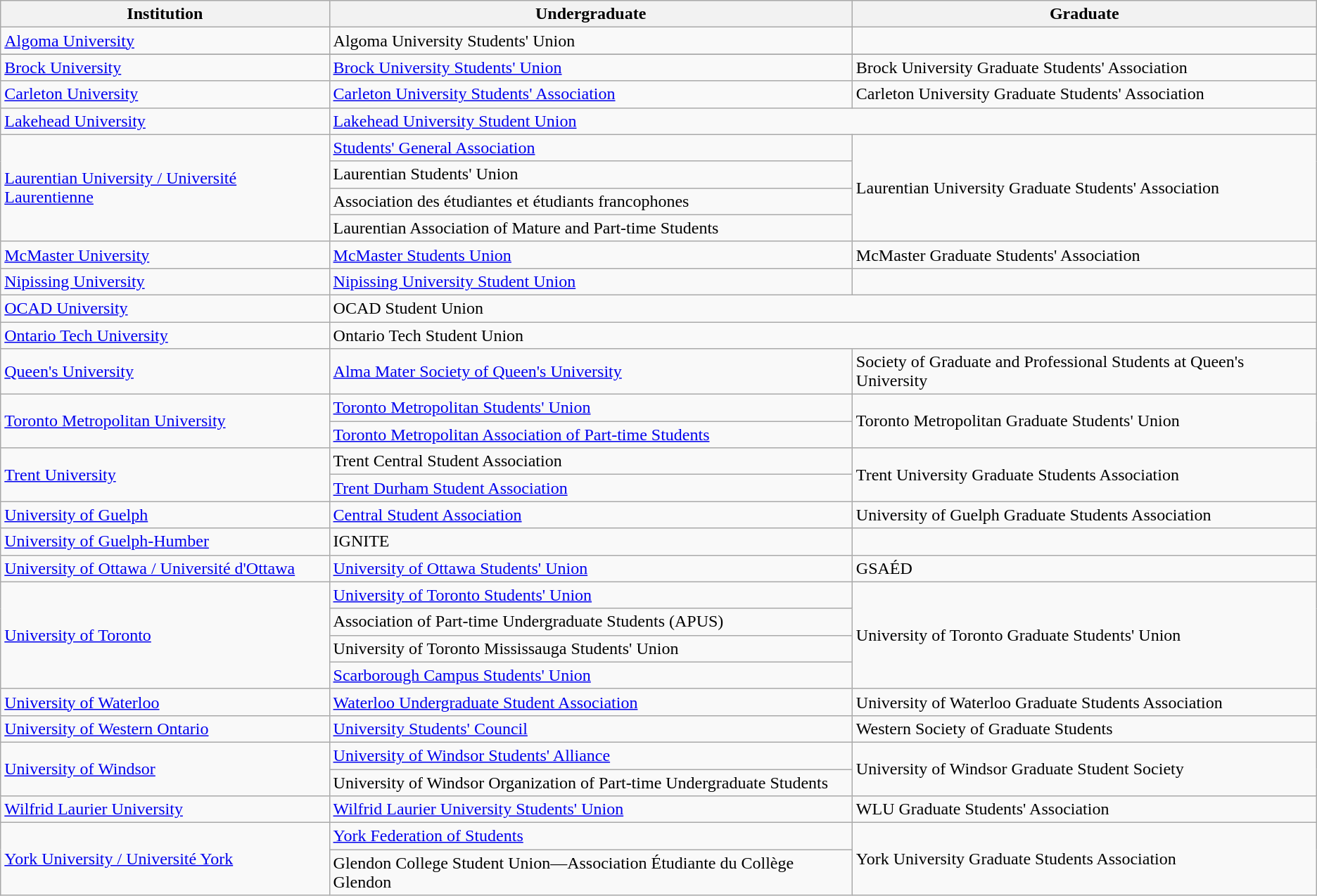<table class="wikitable sortable">
<tr>
<th>Institution</th>
<th>Undergraduate</th>
<th>Graduate</th>
</tr>
<tr>
<td><a href='#'>Algoma University</a></td>
<td>Algoma University Students' Union</td>
<td></td>
</tr>
<tr>
</tr>
<tr>
<td><a href='#'>Brock University</a></td>
<td><a href='#'>Brock University Students' Union</a></td>
<td>Brock University Graduate Students' Association</td>
</tr>
<tr>
<td><a href='#'>Carleton University</a></td>
<td><a href='#'>Carleton University Students' Association</a></td>
<td>Carleton University Graduate Students' Association</td>
</tr>
<tr>
<td><a href='#'>Lakehead University</a></td>
<td colspan=2><a href='#'>Lakehead University Student Union</a></td>
</tr>
<tr>
<td rowspan=4><a href='#'>Laurentian University / Université Laurentienne</a></td>
<td><a href='#'>Students' General Association</a></td>
<td rowspan=4>Laurentian University Graduate Students' Association</td>
</tr>
<tr>
<td>Laurentian Students' Union</td>
</tr>
<tr>
<td>Association des étudiantes et étudiants francophones</td>
</tr>
<tr>
<td>Laurentian Association of Mature and Part-time Students</td>
</tr>
<tr>
<td><a href='#'>McMaster University</a></td>
<td><a href='#'>McMaster Students Union</a></td>
<td>McMaster Graduate Students' Association</td>
</tr>
<tr>
<td><a href='#'>Nipissing University</a></td>
<td><a href='#'>Nipissing University Student Union</a></td>
<td></td>
</tr>
<tr>
<td><a href='#'>OCAD University</a></td>
<td colspan=2>OCAD Student Union</td>
</tr>
<tr>
<td><a href='#'>Ontario Tech University</a></td>
<td colspan=2>Ontario Tech Student Union</td>
</tr>
<tr>
<td><a href='#'>Queen's University</a></td>
<td><a href='#'>Alma Mater Society of Queen's University</a></td>
<td>Society of Graduate and Professional Students at Queen's University</td>
</tr>
<tr>
<td rowspan=2><a href='#'>Toronto Metropolitan University</a></td>
<td><a href='#'>Toronto Metropolitan Students' Union</a></td>
<td rowspan=2>Toronto Metropolitan Graduate Students' Union</td>
</tr>
<tr>
<td><a href='#'>Toronto Metropolitan Association of Part-time Students</a></td>
</tr>
<tr>
<td rowspan=2><a href='#'>Trent University</a></td>
<td>Trent Central Student Association</td>
<td rowspan=2>Trent University Graduate Students Association</td>
</tr>
<tr>
<td><a href='#'>Trent Durham Student Association</a></td>
</tr>
<tr>
<td><a href='#'>University of Guelph</a></td>
<td><a href='#'>Central Student Association</a></td>
<td>University of Guelph Graduate Students Association</td>
</tr>
<tr>
<td><a href='#'>University of Guelph-Humber</a></td>
<td>IGNITE</td>
<td></td>
</tr>
<tr>
<td><a href='#'>University of Ottawa / Université d'Ottawa</a></td>
<td><a href='#'>University of Ottawa Students' Union</a></td>
<td>GSAÉD</td>
</tr>
<tr>
<td rowspan="4"><a href='#'>University of Toronto</a></td>
<td><a href='#'>University of Toronto Students' Union</a></td>
<td rowspan="4">University of Toronto Graduate Students' Union</td>
</tr>
<tr>
<td>Association of Part-time Undergraduate Students (APUS)</td>
</tr>
<tr>
<td>University of Toronto Mississauga Students' Union</td>
</tr>
<tr>
<td><a href='#'>Scarborough Campus Students' Union</a></td>
</tr>
<tr>
<td><a href='#'>University of Waterloo</a></td>
<td><a href='#'>Waterloo Undergraduate Student Association</a></td>
<td>University of Waterloo Graduate Students Association</td>
</tr>
<tr>
<td><a href='#'>University of Western Ontario</a></td>
<td><a href='#'>University Students' Council</a></td>
<td>Western Society of Graduate Students</td>
</tr>
<tr>
<td rowspan=2><a href='#'>University of Windsor</a></td>
<td><a href='#'>University of Windsor Students' Alliance</a></td>
<td rowspan=2>University of Windsor Graduate Student Society</td>
</tr>
<tr>
<td>University of Windsor Organization of Part-time Undergraduate Students</td>
</tr>
<tr>
<td><a href='#'>Wilfrid Laurier University</a></td>
<td><a href='#'>Wilfrid Laurier University Students' Union</a></td>
<td>WLU Graduate Students' Association</td>
</tr>
<tr>
<td rowspan=2><a href='#'>York University / Université York</a></td>
<td><a href='#'>York Federation of Students</a></td>
<td rowspan=2>York University Graduate Students Association</td>
</tr>
<tr>
<td>Glendon College Student Union—Association Étudiante du Collège Glendon</td>
</tr>
</table>
